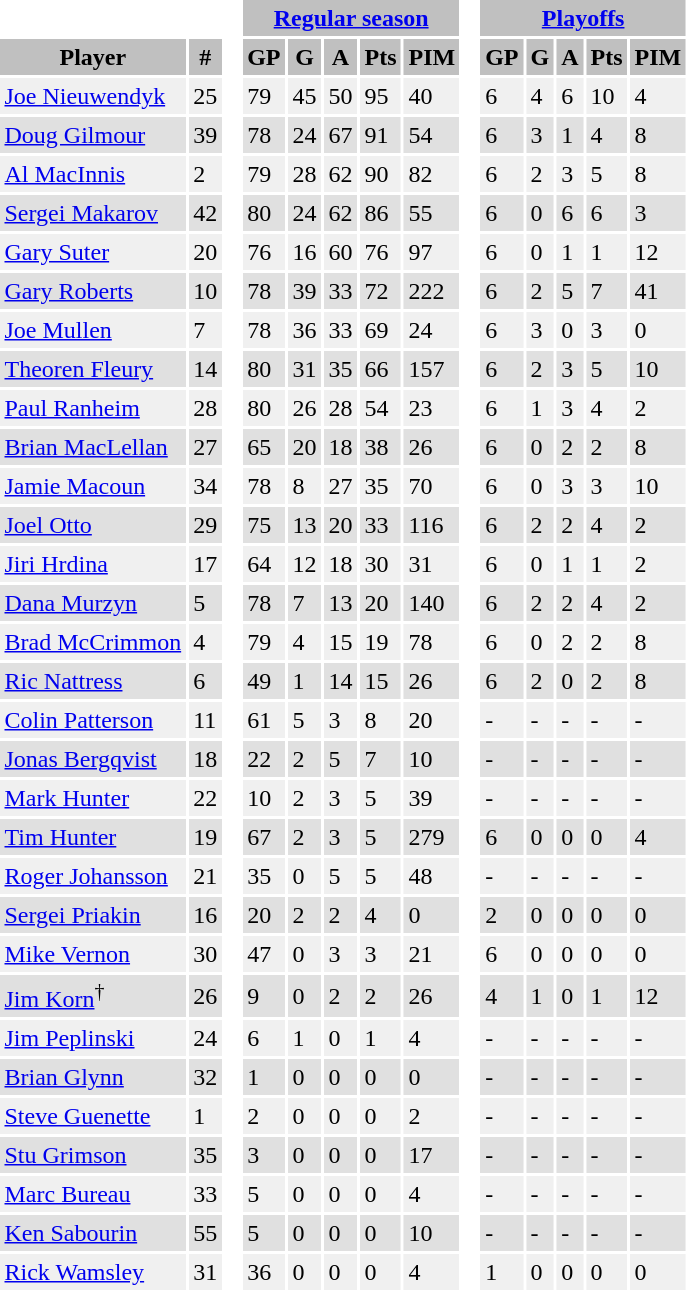<table BORDER="0" CELLPADDING="3" CELLSPACING="2" ID="Table1">
<tr ALIGN="center" bgcolor="#c0c0c0">
<th ALIGN="center" colspan="2" bgcolor="#ffffff"> </th>
<th ALIGN="center" rowspan="99" bgcolor="#ffffff"> </th>
<th ALIGN="center" colspan="5"><a href='#'>Regular season</a></th>
<th ALIGN="center" rowspan="99" bgcolor="#ffffff"> </th>
<th ALIGN="center" colspan="5"><a href='#'>Playoffs</a></th>
</tr>
<tr ALIGN="center" bgcolor="#c0c0c0">
<th ALIGN="center">Player</th>
<th ALIGN="center">#</th>
<th ALIGN="center">GP</th>
<th ALIGN="center">G</th>
<th ALIGN="center">A</th>
<th ALIGN="center">Pts</th>
<th ALIGN="center">PIM</th>
<th ALIGN="center">GP</th>
<th ALIGN="center">G</th>
<th ALIGN="center">A</th>
<th ALIGN="center">Pts</th>
<th ALIGN="center">PIM</th>
</tr>
<tr bgcolor="#f0f0f0">
<td><a href='#'>Joe Nieuwendyk</a></td>
<td>25</td>
<td>79</td>
<td>45</td>
<td>50</td>
<td>95</td>
<td>40</td>
<td>6</td>
<td>4</td>
<td>6</td>
<td>10</td>
<td>4</td>
</tr>
<tr bgcolor="#e0e0e0">
<td><a href='#'>Doug Gilmour</a></td>
<td>39</td>
<td>78</td>
<td>24</td>
<td>67</td>
<td>91</td>
<td>54</td>
<td>6</td>
<td>3</td>
<td>1</td>
<td>4</td>
<td>8</td>
</tr>
<tr bgcolor="#f0f0f0">
<td><a href='#'>Al MacInnis</a></td>
<td>2</td>
<td>79</td>
<td>28</td>
<td>62</td>
<td>90</td>
<td>82</td>
<td>6</td>
<td>2</td>
<td>3</td>
<td>5</td>
<td>8</td>
</tr>
<tr bgcolor="#e0e0e0">
<td><a href='#'>Sergei Makarov</a></td>
<td>42</td>
<td>80</td>
<td>24</td>
<td>62</td>
<td>86</td>
<td>55</td>
<td>6</td>
<td>0</td>
<td>6</td>
<td>6</td>
<td>3</td>
</tr>
<tr bgcolor="#f0f0f0">
<td><a href='#'>Gary Suter</a></td>
<td>20</td>
<td>76</td>
<td>16</td>
<td>60</td>
<td>76</td>
<td>97</td>
<td>6</td>
<td>0</td>
<td>1</td>
<td>1</td>
<td>12</td>
</tr>
<tr bgcolor="#e0e0e0">
<td><a href='#'>Gary Roberts</a></td>
<td>10</td>
<td>78</td>
<td>39</td>
<td>33</td>
<td>72</td>
<td>222</td>
<td>6</td>
<td>2</td>
<td>5</td>
<td>7</td>
<td>41</td>
</tr>
<tr bgcolor="#f0f0f0">
<td><a href='#'>Joe Mullen</a></td>
<td>7</td>
<td>78</td>
<td>36</td>
<td>33</td>
<td>69</td>
<td>24</td>
<td>6</td>
<td>3</td>
<td>0</td>
<td>3</td>
<td>0</td>
</tr>
<tr bgcolor="#e0e0e0">
<td><a href='#'>Theoren Fleury</a></td>
<td>14</td>
<td>80</td>
<td>31</td>
<td>35</td>
<td>66</td>
<td>157</td>
<td>6</td>
<td>2</td>
<td>3</td>
<td>5</td>
<td>10</td>
</tr>
<tr bgcolor="#f0f0f0">
<td><a href='#'>Paul Ranheim</a></td>
<td>28</td>
<td>80</td>
<td>26</td>
<td>28</td>
<td>54</td>
<td>23</td>
<td>6</td>
<td>1</td>
<td>3</td>
<td>4</td>
<td>2</td>
</tr>
<tr bgcolor="#e0e0e0">
<td><a href='#'>Brian MacLellan</a></td>
<td>27</td>
<td>65</td>
<td>20</td>
<td>18</td>
<td>38</td>
<td>26</td>
<td>6</td>
<td>0</td>
<td>2</td>
<td>2</td>
<td>8</td>
</tr>
<tr bgcolor="#f0f0f0">
<td><a href='#'>Jamie Macoun</a></td>
<td>34</td>
<td>78</td>
<td>8</td>
<td>27</td>
<td>35</td>
<td>70</td>
<td>6</td>
<td>0</td>
<td>3</td>
<td>3</td>
<td>10</td>
</tr>
<tr bgcolor="#e0e0e0">
<td><a href='#'>Joel Otto</a></td>
<td>29</td>
<td>75</td>
<td>13</td>
<td>20</td>
<td>33</td>
<td>116</td>
<td>6</td>
<td>2</td>
<td>2</td>
<td>4</td>
<td>2</td>
</tr>
<tr bgcolor="#f0f0f0">
<td><a href='#'>Jiri Hrdina</a></td>
<td>17</td>
<td>64</td>
<td>12</td>
<td>18</td>
<td>30</td>
<td>31</td>
<td>6</td>
<td>0</td>
<td>1</td>
<td>1</td>
<td>2</td>
</tr>
<tr bgcolor="#e0e0e0">
<td><a href='#'>Dana Murzyn</a></td>
<td>5</td>
<td>78</td>
<td>7</td>
<td>13</td>
<td>20</td>
<td>140</td>
<td>6</td>
<td>2</td>
<td>2</td>
<td>4</td>
<td>2</td>
</tr>
<tr bgcolor="#f0f0f0">
<td><a href='#'>Brad McCrimmon</a></td>
<td>4</td>
<td>79</td>
<td>4</td>
<td>15</td>
<td>19</td>
<td>78</td>
<td>6</td>
<td>0</td>
<td>2</td>
<td>2</td>
<td>8</td>
</tr>
<tr bgcolor="#e0e0e0">
<td><a href='#'>Ric Nattress</a></td>
<td>6</td>
<td>49</td>
<td>1</td>
<td>14</td>
<td>15</td>
<td>26</td>
<td>6</td>
<td>2</td>
<td>0</td>
<td>2</td>
<td>8</td>
</tr>
<tr bgcolor="#f0f0f0">
<td><a href='#'>Colin Patterson</a></td>
<td>11</td>
<td>61</td>
<td>5</td>
<td>3</td>
<td>8</td>
<td>20</td>
<td>-</td>
<td>-</td>
<td>-</td>
<td>-</td>
<td>-</td>
</tr>
<tr bgcolor="#e0e0e0">
<td><a href='#'>Jonas Bergqvist</a></td>
<td>18</td>
<td>22</td>
<td>2</td>
<td>5</td>
<td>7</td>
<td>10</td>
<td>-</td>
<td>-</td>
<td>-</td>
<td>-</td>
<td>-</td>
</tr>
<tr bgcolor="#f0f0f0">
<td><a href='#'>Mark Hunter</a></td>
<td>22</td>
<td>10</td>
<td>2</td>
<td>3</td>
<td>5</td>
<td>39</td>
<td>-</td>
<td>-</td>
<td>-</td>
<td>-</td>
<td>-</td>
</tr>
<tr bgcolor="#e0e0e0">
<td><a href='#'>Tim Hunter</a></td>
<td>19</td>
<td>67</td>
<td>2</td>
<td>3</td>
<td>5</td>
<td>279</td>
<td>6</td>
<td>0</td>
<td>0</td>
<td>0</td>
<td>4</td>
</tr>
<tr bgcolor="#f0f0f0">
<td><a href='#'>Roger Johansson</a></td>
<td>21</td>
<td>35</td>
<td>0</td>
<td>5</td>
<td>5</td>
<td>48</td>
<td>-</td>
<td>-</td>
<td>-</td>
<td>-</td>
<td>-</td>
</tr>
<tr bgcolor="#e0e0e0">
<td><a href='#'>Sergei Priakin</a></td>
<td>16</td>
<td>20</td>
<td>2</td>
<td>2</td>
<td>4</td>
<td>0</td>
<td>2</td>
<td>0</td>
<td>0</td>
<td>0</td>
<td>0</td>
</tr>
<tr bgcolor="#f0f0f0">
<td><a href='#'>Mike Vernon</a></td>
<td>30</td>
<td>47</td>
<td>0</td>
<td>3</td>
<td>3</td>
<td>21</td>
<td>6</td>
<td>0</td>
<td>0</td>
<td>0</td>
<td>0</td>
</tr>
<tr bgcolor="#e0e0e0">
<td><a href='#'>Jim Korn</a><sup>†</sup></td>
<td>26</td>
<td>9</td>
<td>0</td>
<td>2</td>
<td>2</td>
<td>26</td>
<td>4</td>
<td>1</td>
<td>0</td>
<td>1</td>
<td>12</td>
</tr>
<tr bgcolor="#f0f0f0">
<td><a href='#'>Jim Peplinski</a></td>
<td>24</td>
<td>6</td>
<td>1</td>
<td>0</td>
<td>1</td>
<td>4</td>
<td>-</td>
<td>-</td>
<td>-</td>
<td>-</td>
<td>-</td>
</tr>
<tr bgcolor="#e0e0e0">
<td><a href='#'>Brian Glynn</a></td>
<td>32</td>
<td>1</td>
<td>0</td>
<td>0</td>
<td>0</td>
<td>0</td>
<td>-</td>
<td>-</td>
<td>-</td>
<td>-</td>
<td>-</td>
</tr>
<tr bgcolor="#f0f0f0">
<td><a href='#'>Steve Guenette</a></td>
<td>1</td>
<td>2</td>
<td>0</td>
<td>0</td>
<td>0</td>
<td>2</td>
<td>-</td>
<td>-</td>
<td>-</td>
<td>-</td>
<td>-</td>
</tr>
<tr bgcolor="#e0e0e0">
<td><a href='#'>Stu Grimson</a></td>
<td>35</td>
<td>3</td>
<td>0</td>
<td>0</td>
<td>0</td>
<td>17</td>
<td>-</td>
<td>-</td>
<td>-</td>
<td>-</td>
<td>-</td>
</tr>
<tr bgcolor="#f0f0f0">
<td><a href='#'>Marc Bureau</a></td>
<td>33</td>
<td>5</td>
<td>0</td>
<td>0</td>
<td>0</td>
<td>4</td>
<td>-</td>
<td>-</td>
<td>-</td>
<td>-</td>
<td>-</td>
</tr>
<tr bgcolor="#e0e0e0">
<td><a href='#'>Ken Sabourin</a></td>
<td>55</td>
<td>5</td>
<td>0</td>
<td>0</td>
<td>0</td>
<td>10</td>
<td>-</td>
<td>-</td>
<td>-</td>
<td>-</td>
<td>-</td>
</tr>
<tr bgcolor="#f0f0f0">
<td><a href='#'>Rick Wamsley</a></td>
<td>31</td>
<td>36</td>
<td>0</td>
<td>0</td>
<td>0</td>
<td>4</td>
<td>1</td>
<td>0</td>
<td>0</td>
<td>0</td>
<td>0</td>
</tr>
</table>
